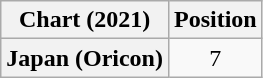<table class="wikitable plainrowheaders" style="text-align:center">
<tr>
<th scope="col">Chart (2021)</th>
<th scope="col">Position</th>
</tr>
<tr>
<th scope="row">Japan (Oricon)</th>
<td>7</td>
</tr>
</table>
